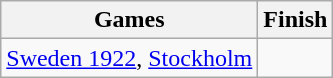<table class="wikitable sortable">
<tr>
<th>Games</th>
<th>Finish</th>
</tr>
<tr>
<td> <a href='#'>Sweden 1922</a>, <a href='#'>Stockholm</a></td>
<td></td>
</tr>
</table>
